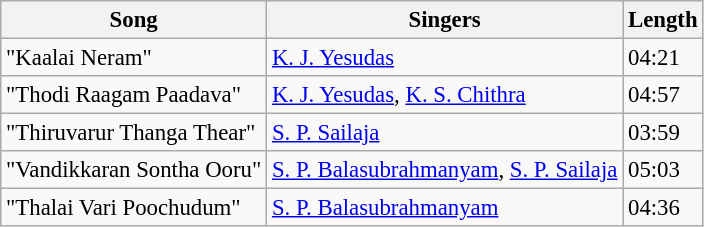<table class="wikitable" style="font-size:95%;">
<tr>
<th>Song</th>
<th>Singers</th>
<th>Length</th>
</tr>
<tr>
<td>"Kaalai Neram"</td>
<td><a href='#'>K. J. Yesudas</a></td>
<td>04:21</td>
</tr>
<tr>
<td>"Thodi Raagam Paadava"</td>
<td><a href='#'>K. J. Yesudas</a>, <a href='#'>K. S. Chithra</a></td>
<td>04:57</td>
</tr>
<tr>
<td>"Thiruvarur Thanga Thear"</td>
<td><a href='#'>S. P. Sailaja</a></td>
<td>03:59</td>
</tr>
<tr>
<td>"Vandikkaran Sontha Ooru"</td>
<td><a href='#'>S. P. Balasubrahmanyam</a>, <a href='#'>S. P. Sailaja</a></td>
<td>05:03</td>
</tr>
<tr>
<td>"Thalai Vari Poochudum"</td>
<td><a href='#'>S. P. Balasubrahmanyam</a></td>
<td>04:36</td>
</tr>
</table>
